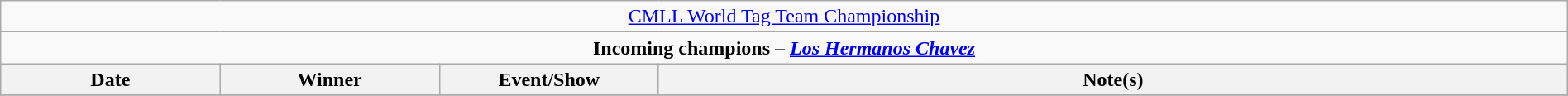<table class="wikitable" style="text-align:center; width:100%;">
<tr>
<td colspan="4" style="text-align: center;"><a href='#'>CMLL World Tag Team Championship</a></td>
</tr>
<tr>
<td colspan="4" style="text-align: center;"><strong>Incoming champions – <em><a href='#'>Los Hermanos Chavez</a></em> </strong></td>
</tr>
<tr>
<th width=14%>Date</th>
<th width=14%>Winner</th>
<th width=14%>Event/Show</th>
<th width=58%>Note(s)</th>
</tr>
<tr>
</tr>
</table>
